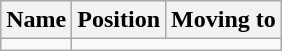<table class="wikitable">
<tr>
<th>Name</th>
<th>Position</th>
<th>Moving to</th>
</tr>
<tr>
<td></td>
</tr>
</table>
